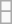<table class="wikitable">
<tr>
<td colspan="2"></td>
</tr>
<tr>
</tr>
<tr>
<td colspan="2"></td>
</tr>
</table>
